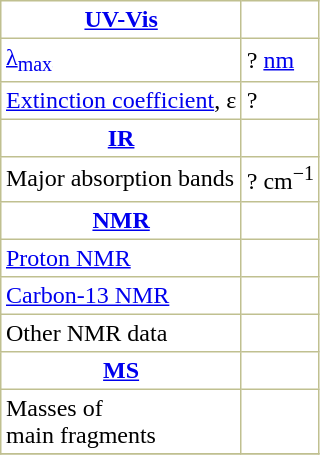<table border="1" cellspacing="0" cellpadding="3" style="margin: 0 0 0 0.5em; background: #FFFFFF; border-collapse: collapse; border-color: #C0C090;">
<tr>
<th><a href='#'>UV-Vis</a></th>
</tr>
<tr>
<td><a href='#'>λ<sub>max</sub></a></td>
<td>? <a href='#'>nm</a></td>
</tr>
<tr>
<td><a href='#'>Extinction coefficient</a>, ε</td>
<td>?</td>
</tr>
<tr>
<th><a href='#'>IR</a></th>
</tr>
<tr>
<td>Major absorption bands</td>
<td>? cm<sup>−1</sup></td>
</tr>
<tr>
<th><a href='#'>NMR</a></th>
</tr>
<tr>
<td><a href='#'>Proton NMR</a> </td>
<td> </td>
</tr>
<tr>
<td><a href='#'>Carbon-13 NMR</a> </td>
<td> </td>
</tr>
<tr>
<td>Other NMR data </td>
<td> </td>
</tr>
<tr>
<th><a href='#'>MS</a></th>
</tr>
<tr>
<td>Masses of <br>main fragments</td>
<td>  </td>
</tr>
<tr>
</tr>
</table>
